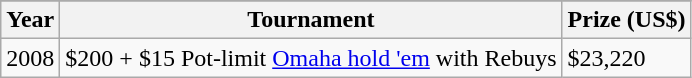<table class="wikitable">
<tr>
</tr>
<tr>
<th>Year</th>
<th>Tournament</th>
<th>Prize (US$)</th>
</tr>
<tr>
<td>2008</td>
<td>$200 + $15 Pot-limit <a href='#'>Omaha hold 'em</a> with Rebuys</td>
<td>$23,220</td>
</tr>
</table>
